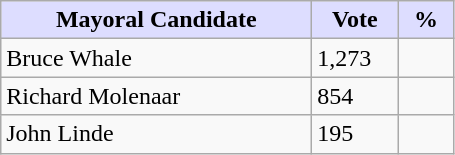<table class="wikitable">
<tr>
<th style="background:#ddf; width:200px;">Mayoral Candidate </th>
<th style="background:#ddf; width:50px;">Vote</th>
<th style="background:#ddf; width:30px;">%</th>
</tr>
<tr>
<td>Bruce Whale</td>
<td>1,273</td>
<td></td>
</tr>
<tr>
<td>Richard Molenaar</td>
<td>854</td>
<td></td>
</tr>
<tr>
<td>John Linde</td>
<td>195</td>
<td></td>
</tr>
</table>
